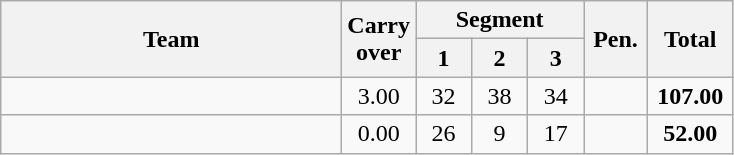<table class=wikitable style="text-align:center">
<tr>
<th rowspan="2" width=220>Team</th>
<th rowspan=2 width=40>Carry over</th>
<th colspan=3>Segment</th>
<th rowspan=2 width=35>Pen.</th>
<th rowspan=2 width=50>Total</th>
</tr>
<tr>
<th width=30>1</th>
<th width=30>2</th>
<th width=30>3</th>
</tr>
<tr>
<td align=left><strong></strong></td>
<td>3.00</td>
<td>32</td>
<td>38</td>
<td>34</td>
<td></td>
<td><strong>107.00</strong></td>
</tr>
<tr>
<td align=left></td>
<td>0.00</td>
<td>26</td>
<td>9</td>
<td>17</td>
<td></td>
<td><strong>52.00</strong></td>
</tr>
</table>
